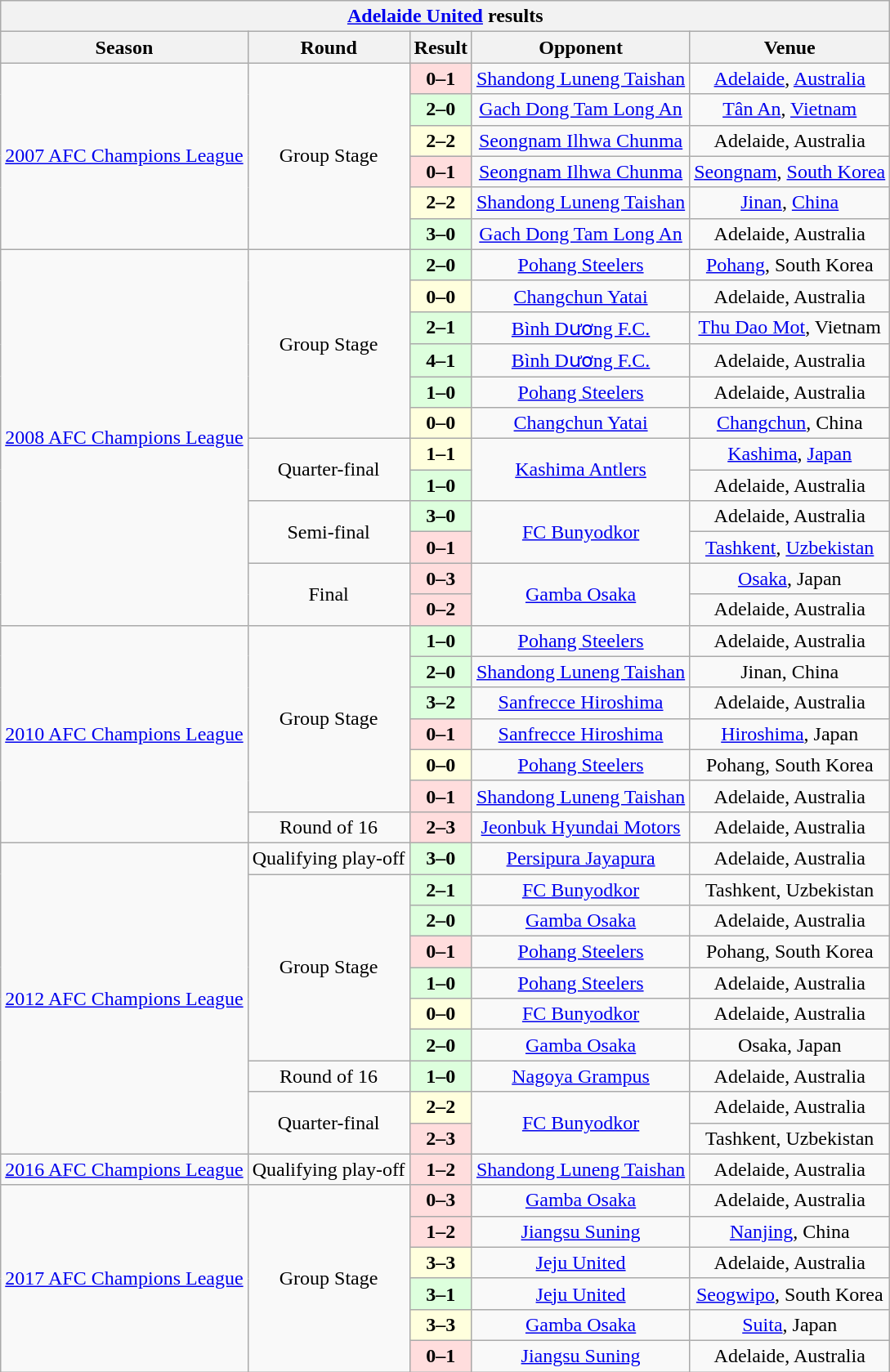<table class="wikitable" style="text-align:center">
<tr>
<th colspan=5><a href='#'>Adelaide United</a> results</th>
</tr>
<tr>
<th>Season</th>
<th>Round</th>
<th>Result</th>
<th>Opponent</th>
<th>Venue</th>
</tr>
<tr align=center>
<td rowspan="6" align=center><a href='#'>2007 AFC Champions League</a></td>
<td rowspan="6">Group Stage</td>
<td bgcolor=#ffdddd><strong>0–1</strong></td>
<td> <a href='#'>Shandong Luneng Taishan</a></td>
<td><a href='#'>Adelaide</a>, <a href='#'>Australia</a></td>
</tr>
<tr align=center>
<td bgcolor=#ddffdd><strong>2–0</strong></td>
<td> <a href='#'>Gach Dong Tam Long An</a></td>
<td><a href='#'>Tân An</a>, <a href='#'>Vietnam</a></td>
</tr>
<tr align=center>
<td bgcolor=#ffffdd><strong>2–2</strong></td>
<td> <a href='#'>Seongnam Ilhwa Chunma</a></td>
<td>Adelaide, Australia</td>
</tr>
<tr align=center>
<td bgcolor=#ffdddd><strong>0–1</strong></td>
<td> <a href='#'>Seongnam Ilhwa Chunma</a></td>
<td><a href='#'>Seongnam</a>, <a href='#'>South Korea</a></td>
</tr>
<tr align=center>
<td bgcolor=#ffffdd><strong>2–2</strong></td>
<td> <a href='#'>Shandong Luneng Taishan</a></td>
<td><a href='#'>Jinan</a>, <a href='#'>China</a></td>
</tr>
<tr align=center>
<td bgcolor=#ddffdd><strong>3–0</strong></td>
<td> <a href='#'>Gach Dong Tam Long An</a></td>
<td>Adelaide, Australia</td>
</tr>
<tr align=center>
<td rowspan="12"><a href='#'>2008 AFC Champions League</a></td>
<td rowspan="6">Group Stage</td>
<td bgcolor=#ddffdd><strong>2–0</strong></td>
<td> <a href='#'>Pohang Steelers</a></td>
<td><a href='#'>Pohang</a>, South Korea</td>
</tr>
<tr align=center>
<td bgcolor=#ffffdd><strong>0–0</strong></td>
<td> <a href='#'>Changchun Yatai</a></td>
<td>Adelaide, Australia</td>
</tr>
<tr align=center>
<td bgcolor=#ddffdd><strong>2–1</strong></td>
<td> <a href='#'>Bình Dương F.C.</a></td>
<td><a href='#'>Thu Dao Mot</a>, Vietnam</td>
</tr>
<tr align=center>
<td bgcolor=#ddffdd><strong>4–1</strong></td>
<td> <a href='#'>Bình Dương F.C.</a></td>
<td>Adelaide, Australia</td>
</tr>
<tr align=center>
<td bgcolor=#ddffdd><strong>1–0</strong></td>
<td> <a href='#'>Pohang Steelers</a></td>
<td>Adelaide, Australia</td>
</tr>
<tr align=center>
<td bgcolor=#ffffdd><strong>0–0</strong></td>
<td> <a href='#'>Changchun Yatai</a></td>
<td><a href='#'>Changchun</a>, China</td>
</tr>
<tr align=center>
<td rowspan="2">Quarter-final</td>
<td bgcolor=#ffffdd><strong>1–1</strong></td>
<td rowspan="2"> <a href='#'>Kashima Antlers</a></td>
<td><a href='#'>Kashima</a>, <a href='#'>Japan</a></td>
</tr>
<tr align=center>
<td bgcolor=#ddffdd><strong>1–0</strong></td>
<td>Adelaide, Australia</td>
</tr>
<tr align=center>
<td rowspan="2">Semi-final</td>
<td bgcolor=#ddffdd><strong>3–0</strong></td>
<td rowspan="2"> <a href='#'>FC Bunyodkor</a></td>
<td>Adelaide, Australia</td>
</tr>
<tr align=center>
<td bgcolor=#ffdddd><strong>0–1</strong></td>
<td><a href='#'>Tashkent</a>, <a href='#'>Uzbekistan</a></td>
</tr>
<tr align=center>
<td rowspan="2">Final</td>
<td bgcolor=#ffdddd><strong>0–3</strong></td>
<td rowspan="2"> <a href='#'>Gamba Osaka</a></td>
<td><a href='#'>Osaka</a>, Japan</td>
</tr>
<tr align=center>
<td bgcolor=#ffdddd><strong>0–2</strong></td>
<td>Adelaide, Australia</td>
</tr>
<tr align=center>
<td rowspan="7"><a href='#'>2010 AFC Champions League</a></td>
<td rowspan="6">Group Stage</td>
<td bgcolor=#ddffdd><strong>1–0</strong></td>
<td> <a href='#'>Pohang Steelers</a></td>
<td>Adelaide, Australia</td>
</tr>
<tr align=center>
<td bgcolor=#ddffdd><strong>2–0</strong></td>
<td> <a href='#'>Shandong Luneng Taishan</a></td>
<td>Jinan, China</td>
</tr>
<tr align=center>
<td bgcolor=#ddffdd><strong>3–2</strong></td>
<td> <a href='#'>Sanfrecce Hiroshima</a></td>
<td>Adelaide, Australia</td>
</tr>
<tr align=center>
<td bgcolor=#ffdddd><strong>0–1</strong></td>
<td> <a href='#'>Sanfrecce Hiroshima</a></td>
<td><a href='#'>Hiroshima</a>, Japan</td>
</tr>
<tr align=center>
<td bgcolor=#ffffdd><strong>0–0</strong></td>
<td> <a href='#'>Pohang Steelers</a></td>
<td>Pohang, South Korea</td>
</tr>
<tr align=center>
<td bgcolor=#ffdddd><strong>0–1</strong></td>
<td> <a href='#'>Shandong Luneng Taishan</a></td>
<td>Adelaide, Australia</td>
</tr>
<tr align=center>
<td>Round of 16</td>
<td bgcolor=#ffdddd><strong>2–3</strong></td>
<td> <a href='#'>Jeonbuk Hyundai Motors</a></td>
<td>Adelaide, Australia</td>
</tr>
<tr>
<td rowspan="10"><a href='#'>2012 AFC Champions League</a></td>
<td>Qualifying play-off</td>
<td bgcolor=#ddffdd><strong>3–0</strong></td>
<td> <a href='#'>Persipura Jayapura</a></td>
<td>Adelaide, Australia</td>
</tr>
<tr>
<td rowspan="6">Group Stage</td>
<td bgcolor=#ddffdd><strong>2–1</strong></td>
<td> <a href='#'>FC Bunyodkor</a></td>
<td>Tashkent, Uzbekistan</td>
</tr>
<tr>
<td bgcolor=#ddffdd><strong>2–0</strong></td>
<td> <a href='#'>Gamba Osaka</a></td>
<td>Adelaide, Australia</td>
</tr>
<tr>
<td bgcolor=#ffdddd><strong>0–1</strong></td>
<td> <a href='#'>Pohang Steelers</a></td>
<td>Pohang, South Korea</td>
</tr>
<tr>
<td bgcolor=#ddffdd><strong>1–0</strong></td>
<td> <a href='#'>Pohang Steelers</a></td>
<td>Adelaide, Australia</td>
</tr>
<tr>
<td bgcolor=#ffffdd><strong>0–0</strong></td>
<td> <a href='#'>FC Bunyodkor</a></td>
<td>Adelaide, Australia</td>
</tr>
<tr>
<td bgcolor=#ddffdd><strong>2–0</strong></td>
<td> <a href='#'>Gamba Osaka</a></td>
<td>Osaka, Japan</td>
</tr>
<tr>
<td>Round of 16</td>
<td bgcolor=#ddffdd><strong>1–0</strong></td>
<td> <a href='#'>Nagoya Grampus</a></td>
<td>Adelaide, Australia</td>
</tr>
<tr>
<td rowspan="2">Quarter-final</td>
<td bgcolor=#ffffdd><strong>2–2</strong></td>
<td rowspan="2"> <a href='#'>FC Bunyodkor</a></td>
<td>Adelaide, Australia</td>
</tr>
<tr align=center>
<td bgcolor=#ffdddd><strong>2–3</strong> </td>
<td>Tashkent, Uzbekistan</td>
</tr>
<tr>
<td><a href='#'>2016 AFC Champions League</a></td>
<td>Qualifying play-off</td>
<td bgcolor=#ffdddd><strong>1–2</strong></td>
<td> <a href='#'>Shandong Luneng Taishan</a></td>
<td>Adelaide, Australia</td>
</tr>
<tr align=center>
<td rowspan="6" align=center><a href='#'>2017 AFC Champions League</a></td>
<td rowspan="6">Group Stage</td>
<td bgcolor=#ffdddd><strong>0–3</strong></td>
<td> <a href='#'>Gamba Osaka</a></td>
<td>Adelaide, Australia</td>
</tr>
<tr align=center>
<td bgcolor=#ffdddd><strong>1–2</strong></td>
<td> <a href='#'>Jiangsu Suning</a></td>
<td><a href='#'>Nanjing</a>, China</td>
</tr>
<tr align=center>
<td bgcolor=#ffffdd><strong>3–3</strong></td>
<td> <a href='#'>Jeju United</a></td>
<td>Adelaide, Australia</td>
</tr>
<tr align=center>
<td bgcolor=#ddffdd><strong>3–1</strong></td>
<td> <a href='#'>Jeju United</a></td>
<td><a href='#'>Seogwipo</a>, South Korea</td>
</tr>
<tr align=center>
<td bgcolor=#ffffdd><strong>3–3</strong></td>
<td> <a href='#'>Gamba Osaka</a></td>
<td><a href='#'>Suita</a>, Japan</td>
</tr>
<tr align=center>
<td bgcolor=#ffdddd><strong>0–1</strong></td>
<td> <a href='#'>Jiangsu Suning</a></td>
<td>Adelaide, Australia</td>
</tr>
</table>
